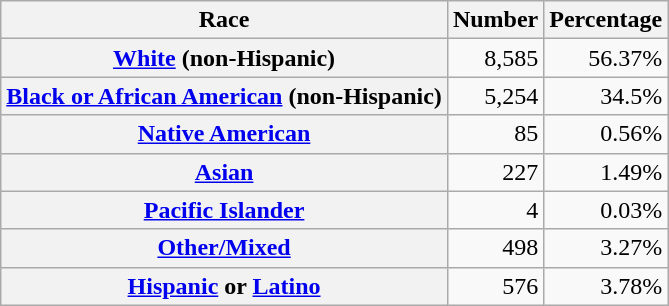<table class="wikitable" style="text-align:right">
<tr>
<th scope="col">Race</th>
<th scope="col">Number</th>
<th scope="col">Percentage</th>
</tr>
<tr>
<th scope="row"><a href='#'>White</a> (non-Hispanic)</th>
<td>8,585</td>
<td>56.37%</td>
</tr>
<tr>
<th scope="row"><a href='#'>Black or African American</a> (non-Hispanic)</th>
<td>5,254</td>
<td>34.5%</td>
</tr>
<tr>
<th scope="row"><a href='#'>Native American</a></th>
<td>85</td>
<td>0.56%</td>
</tr>
<tr>
<th scope="row"><a href='#'>Asian</a></th>
<td>227</td>
<td>1.49%</td>
</tr>
<tr>
<th scope="row"><a href='#'>Pacific Islander</a></th>
<td>4</td>
<td>0.03%</td>
</tr>
<tr>
<th scope="row"><a href='#'>Other/Mixed</a></th>
<td>498</td>
<td>3.27%</td>
</tr>
<tr>
<th scope="row"><a href='#'>Hispanic</a> or <a href='#'>Latino</a></th>
<td>576</td>
<td>3.78%</td>
</tr>
</table>
